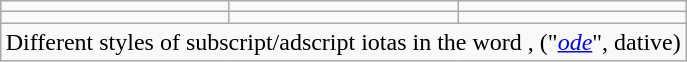<table class="wikitable" style="float:right;clear:right;">
<tr>
<td></td>
<td></td>
<td></td>
</tr>
<tr>
<td></td>
<td></td>
<td></td>
</tr>
<tr>
<td colspan="3">Different styles of subscript/adscript iotas in the word , ("<em><a href='#'>ode</a></em>", dative)</td>
</tr>
</table>
